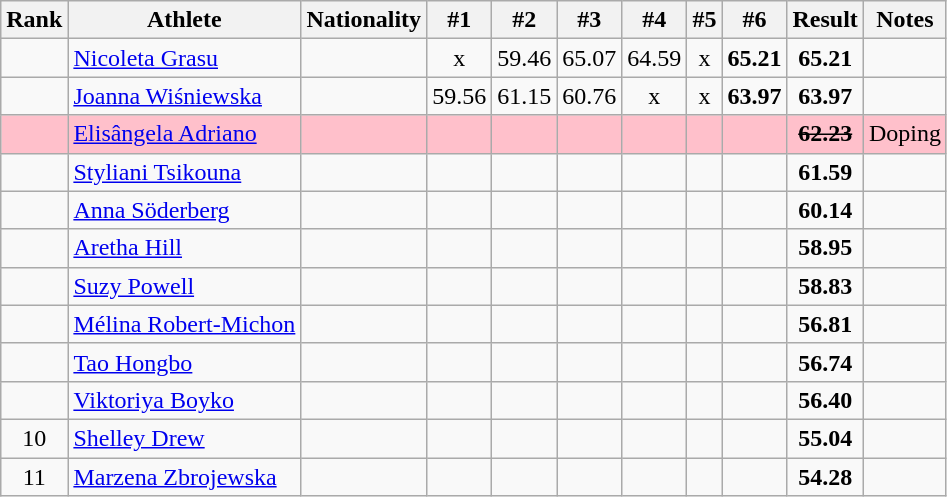<table class="wikitable sortable" style="text-align:center">
<tr>
<th>Rank</th>
<th>Athlete</th>
<th>Nationality</th>
<th>#1</th>
<th>#2</th>
<th>#3</th>
<th>#4</th>
<th>#5</th>
<th>#6</th>
<th>Result</th>
<th>Notes</th>
</tr>
<tr>
<td></td>
<td align=left><a href='#'>Nicoleta Grasu</a></td>
<td align=left></td>
<td>x</td>
<td>59.46</td>
<td>65.07</td>
<td>64.59</td>
<td>x</td>
<td><strong>65.21</strong></td>
<td><strong>65.21</strong></td>
<td></td>
</tr>
<tr>
<td></td>
<td align=left><a href='#'>Joanna Wiśniewska</a></td>
<td align=left></td>
<td>59.56</td>
<td>61.15</td>
<td>60.76</td>
<td>x</td>
<td>x</td>
<td><strong>63.97</strong></td>
<td><strong>63.97</strong></td>
<td></td>
</tr>
<tr bgcolor=pink>
<td></td>
<td align=left><a href='#'>Elisângela Adriano</a></td>
<td align=left></td>
<td></td>
<td></td>
<td></td>
<td></td>
<td></td>
<td></td>
<td><s><strong>62.23</strong> </s></td>
<td>Doping</td>
</tr>
<tr>
<td></td>
<td align=left><a href='#'>Styliani Tsikouna</a></td>
<td align=left></td>
<td></td>
<td></td>
<td></td>
<td></td>
<td></td>
<td></td>
<td><strong>61.59</strong></td>
<td></td>
</tr>
<tr>
<td></td>
<td align=left><a href='#'>Anna Söderberg</a></td>
<td align=left></td>
<td></td>
<td></td>
<td></td>
<td></td>
<td></td>
<td></td>
<td><strong>60.14</strong></td>
<td></td>
</tr>
<tr>
<td></td>
<td align=left><a href='#'>Aretha Hill</a></td>
<td align=left></td>
<td></td>
<td></td>
<td></td>
<td></td>
<td></td>
<td></td>
<td><strong>58.95</strong></td>
<td></td>
</tr>
<tr>
<td></td>
<td align=left><a href='#'>Suzy Powell</a></td>
<td align=left></td>
<td></td>
<td></td>
<td></td>
<td></td>
<td></td>
<td></td>
<td><strong>58.83</strong></td>
<td></td>
</tr>
<tr>
<td></td>
<td align=left><a href='#'>Mélina Robert-Michon</a></td>
<td align=left></td>
<td></td>
<td></td>
<td></td>
<td></td>
<td></td>
<td></td>
<td><strong>56.81</strong></td>
<td></td>
</tr>
<tr>
<td></td>
<td align=left><a href='#'>Tao Hongbo</a></td>
<td align=left></td>
<td></td>
<td></td>
<td></td>
<td></td>
<td></td>
<td></td>
<td><strong>56.74</strong></td>
<td></td>
</tr>
<tr>
<td></td>
<td align=left><a href='#'>Viktoriya Boyko</a></td>
<td align=left></td>
<td></td>
<td></td>
<td></td>
<td></td>
<td></td>
<td></td>
<td><strong>56.40</strong></td>
<td></td>
</tr>
<tr>
<td>10</td>
<td align=left><a href='#'>Shelley Drew</a></td>
<td align=left></td>
<td></td>
<td></td>
<td></td>
<td></td>
<td></td>
<td></td>
<td><strong>55.04</strong></td>
<td></td>
</tr>
<tr>
<td>11</td>
<td align=left><a href='#'>Marzena Zbrojewska</a></td>
<td align=left></td>
<td></td>
<td></td>
<td></td>
<td></td>
<td></td>
<td></td>
<td><strong>54.28</strong></td>
<td></td>
</tr>
</table>
